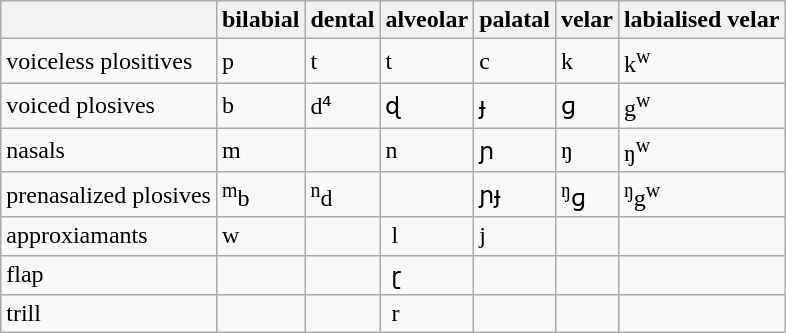<table class="wikitable">
<tr>
<th></th>
<th>bilabial</th>
<th>dental</th>
<th>alveolar</th>
<th>palatal</th>
<th>velar</th>
<th>labialised velar</th>
</tr>
<tr>
<td>voiceless plositives</td>
<td>p</td>
<td>t</td>
<td>t</td>
<td>c</td>
<td>k</td>
<td>k<sup>w</sup></td>
</tr>
<tr>
<td>voiced plosives</td>
<td>b</td>
<td>d⁴  </td>
<td>ɖ</td>
<td>ɟ</td>
<td>ɡ</td>
<td>g<sup>w</sup></td>
</tr>
<tr>
<td>nasals</td>
<td>m</td>
<td></td>
<td>n</td>
<td>ɲ</td>
<td>ŋ</td>
<td>ŋ<sup>w</sup></td>
</tr>
<tr>
<td>prenasalized plosives</td>
<td><sup>m</sup>b</td>
<td><sup>n</sup>d</td>
<td></td>
<td>ɲɟ</td>
<td><sup>ŋ</sup>ɡ</td>
<td><sup>ŋ</sup>g<sup>w</sup></td>
</tr>
<tr>
<td>approxiamants</td>
<td>w</td>
<td></td>
<td> l</td>
<td>j</td>
<td></td>
<td></td>
</tr>
<tr>
<td>flap</td>
<td></td>
<td></td>
<td> ɽ</td>
<td></td>
<td></td>
<td></td>
</tr>
<tr>
<td>trill</td>
<td></td>
<td></td>
<td> r</td>
<td></td>
<td></td>
<td></td>
</tr>
</table>
